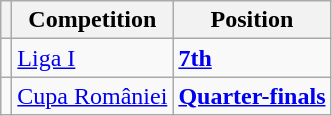<table class="wikitable">
<tr>
<th></th>
<th>Competition</th>
<th>Position</th>
</tr>
<tr>
<td></td>
<td><a href='#'>Liga I</a></td>
<td><strong><a href='#'>7th</a></strong></td>
</tr>
<tr>
<td></td>
<td><a href='#'>Cupa României</a></td>
<td><strong><a href='#'>Quarter-finals</a></strong></td>
</tr>
</table>
